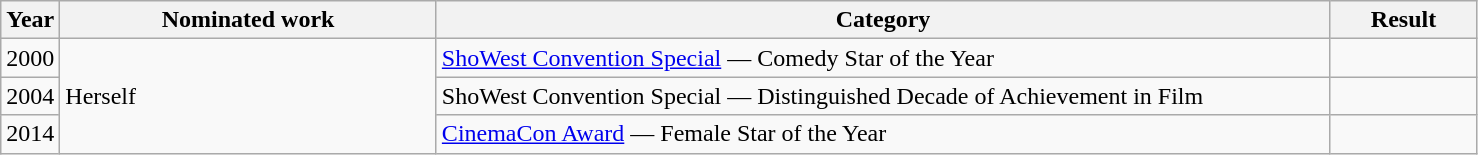<table class=wikitable>
<tr>
<th width=4%>Year</th>
<th width=25.5%>Nominated work</th>
<th width=60.5%>Category</th>
<th width=10%>Result</th>
</tr>
<tr>
<td>2000</td>
<td rowspan=3>Herself</td>
<td><a href='#'>ShoWest Convention Special</a> — Comedy Star of the Year</td>
<td></td>
</tr>
<tr>
<td>2004</td>
<td>ShoWest Convention Special — Distinguished Decade of Achievement in Film</td>
<td></td>
</tr>
<tr>
<td>2014</td>
<td><a href='#'>CinemaCon Award</a> — Female Star of the Year</td>
<td></td>
</tr>
</table>
